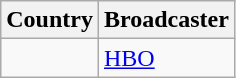<table class="wikitable">
<tr>
<th align=center>Country</th>
<th align=center>Broadcaster</th>
</tr>
<tr>
<td></td>
<td><a href='#'>HBO</a></td>
</tr>
</table>
